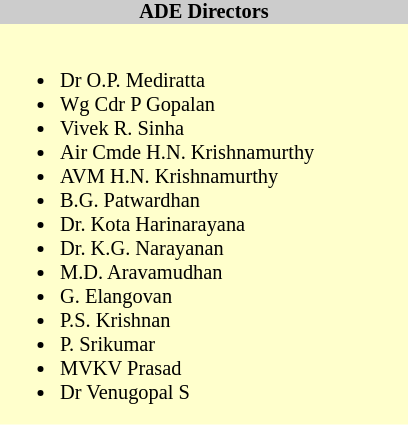<table class="toccolours" style="float: left; margin-right: 1em; font-size: 85%; background:#ffffcc; color:black; width:20em; max-width: 25%;" cellspacing="0" cellpadding="0">
<tr>
<th style="background-color:#cccccc;">ADE Directors</th>
</tr>
<tr>
<td style="text-align: left;"><br><ul><li>Dr O.P. Mediratta</li><li>Wg Cdr P Gopalan</li><li>Vivek R. Sinha</li><li>Air Cmde H.N. Krishnamurthy</li><li>AVM H.N. Krishnamurthy</li><li>B.G. Patwardhan</li><li>Dr. Kota Harinarayana</li><li>Dr. K.G. Narayanan</li><li>M.D. Aravamudhan</li><li>G. Elangovan</li><li>P.S. Krishnan</li><li>P. Srikumar</li><li>MVKV Prasad </li><li>Dr Venugopal S</li></ul></td>
</tr>
</table>
